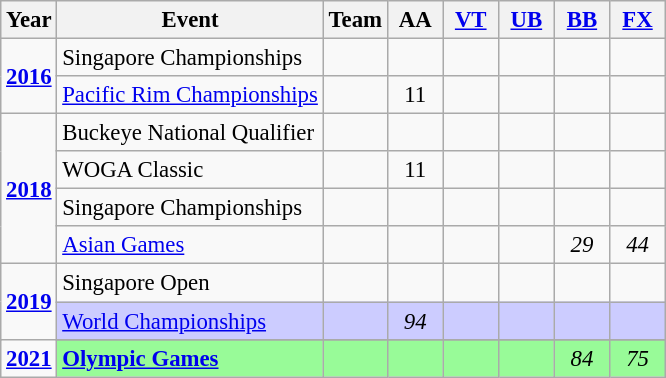<table class="wikitable" style="text-align:center; font-size:95%;">
<tr>
<th align="center">Year</th>
<th align="center">Event</th>
<th style="width:30px;">Team</th>
<th style="width:30px;">AA</th>
<th style="width:30px;"><a href='#'>VT</a></th>
<th style="width:30px;"><a href='#'>UB</a></th>
<th style="width:30px;"><a href='#'>BB</a></th>
<th style="width:30px;"><a href='#'>FX</a></th>
</tr>
<tr>
<td rowspan="2"><strong><a href='#'>2016</a></strong></td>
<td align=left>Singapore Championships</td>
<td></td>
<td></td>
<td></td>
<td></td>
<td></td>
<td></td>
</tr>
<tr>
<td align=left><a href='#'>Pacific Rim Championships</a></td>
<td></td>
<td>11</td>
<td></td>
<td></td>
<td></td>
<td></td>
</tr>
<tr>
<td rowspan="4"><strong><a href='#'>2018</a></strong></td>
<td align=left>Buckeye National Qualifier</td>
<td></td>
<td></td>
<td></td>
<td></td>
<td></td>
<td></td>
</tr>
<tr>
<td align=left>WOGA Classic</td>
<td></td>
<td>11</td>
<td></td>
<td></td>
<td></td>
<td></td>
</tr>
<tr>
<td align=left>Singapore Championships</td>
<td></td>
<td></td>
<td></td>
<td></td>
<td></td>
<td></td>
</tr>
<tr>
<td align=left><a href='#'>Asian Games</a></td>
<td></td>
<td></td>
<td></td>
<td></td>
<td><em>29</em></td>
<td><em>44</em></td>
</tr>
<tr>
<td rowspan="2"><strong><a href='#'>2019</a></strong></td>
<td align=left>Singapore Open</td>
<td></td>
<td></td>
<td></td>
<td></td>
<td></td>
<td></td>
</tr>
<tr style="background:#ccf;">
<td align=left><a href='#'>World Championships</a></td>
<td></td>
<td><em>94</em></td>
<td></td>
<td></td>
<td></td>
<td></td>
</tr>
<tr>
<td rowspan="2"><strong><a href='#'>2021</a></strong></td>
</tr>
<tr bgcolor=98FB98>
<td align=left><strong><a href='#'>Olympic Games</a></strong></td>
<td></td>
<td></td>
<td></td>
<td></td>
<td><em>84</em></td>
<td><em>75</em></td>
</tr>
</table>
